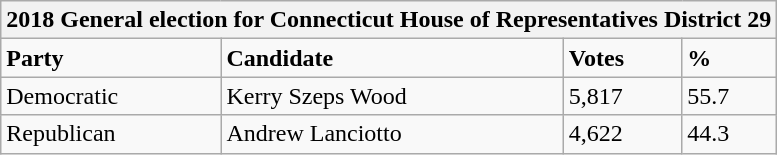<table class="wikitable">
<tr>
<th colspan="4">2018 General election for Connecticut House of Representatives District 29</th>
</tr>
<tr>
<td><strong>Party</strong></td>
<td><strong>Candidate</strong></td>
<td><strong>Votes</strong></td>
<td><strong>%</strong></td>
</tr>
<tr>
<td>Democratic</td>
<td>Kerry Szeps Wood</td>
<td>5,817</td>
<td>55.7</td>
</tr>
<tr>
<td>Republican</td>
<td>Andrew Lanciotto</td>
<td>4,622</td>
<td>44.3</td>
</tr>
</table>
